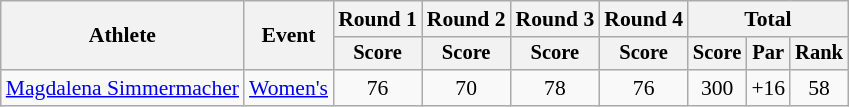<table class=wikitable style=font-size:90%;text-align:center>
<tr>
<th rowspan=2>Athlete</th>
<th rowspan=2>Event</th>
<th>Round 1</th>
<th>Round 2</th>
<th>Round 3</th>
<th>Round 4</th>
<th colspan=3>Total</th>
</tr>
<tr style=font-size:95%>
<th>Score</th>
<th>Score</th>
<th>Score</th>
<th>Score</th>
<th>Score</th>
<th>Par</th>
<th>Rank</th>
</tr>
<tr>
<td align=left><a href='#'>Magdalena Simmermacher</a></td>
<td align=left><a href='#'>Women's</a></td>
<td>76</td>
<td>70</td>
<td>78</td>
<td>76</td>
<td>300</td>
<td>+16</td>
<td>58</td>
</tr>
</table>
